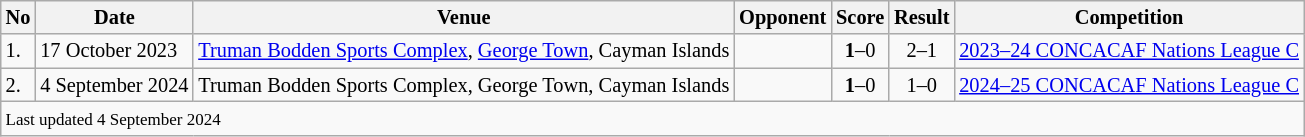<table class="wikitable" style="font-size:85%;">
<tr>
<th>No</th>
<th>Date</th>
<th>Venue</th>
<th>Opponent</th>
<th>Score</th>
<th>Result</th>
<th>Competition</th>
</tr>
<tr>
<td>1.</td>
<td>17 October 2023</td>
<td><a href='#'>Truman Bodden Sports Complex</a>, <a href='#'>George Town</a>, Cayman Islands</td>
<td></td>
<td align=center><strong>1</strong>–0</td>
<td align=center>2–1</td>
<td><a href='#'>2023–24 CONCACAF Nations League C</a></td>
</tr>
<tr>
<td>2.</td>
<td>4 September 2024</td>
<td>Truman Bodden Sports Complex, George Town, Cayman Islands</td>
<td></td>
<td align=center><strong>1</strong>–0</td>
<td align=center>1–0</td>
<td><a href='#'>2024–25 CONCACAF Nations League C</a></td>
</tr>
<tr>
<td colspan="7"><small>Last updated 4 September 2024</small></td>
</tr>
</table>
